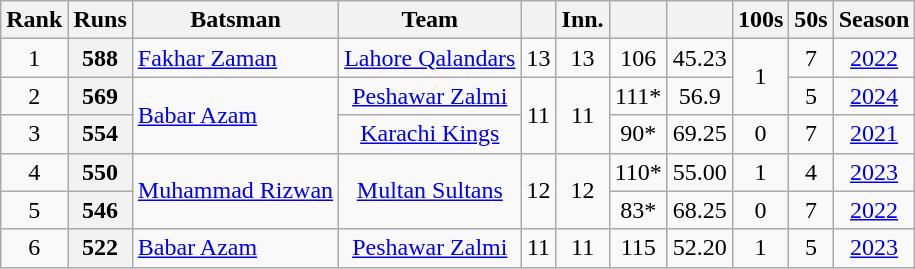<table class="wikitable" style="text-align:center;">
<tr>
<th>Rank</th>
<th>Runs</th>
<th>Batsman</th>
<th>Team</th>
<th></th>
<th>Inn.</th>
<th></th>
<th></th>
<th>100s</th>
<th>50s</th>
<th>Season</th>
</tr>
<tr>
<td>1</td>
<th>588</th>
<td style="text-align:left"><a href='#'>Fakhar Zaman</a></td>
<td><a href='#'>Lahore Qalandars</a></td>
<td>13</td>
<td>13</td>
<td>106</td>
<td>45.23</td>
<td rowspan="2">1</td>
<td>7</td>
<td><a href='#'>2022</a></td>
</tr>
<tr>
<td>2</td>
<th>569</th>
<td style="text-align:left" rowspan="2"><a href='#'>Babar Azam</a></td>
<td><a href='#'>Peshawar Zalmi</a></td>
<td rowspan="2">11</td>
<td rowspan="2">11</td>
<td>111*</td>
<td>56.9</td>
<td>5</td>
<td><a href='#'>2024</a></td>
</tr>
<tr>
<td>3</td>
<th>554</th>
<td><a href='#'>Karachi Kings</a></td>
<td>90*</td>
<td>69.25</td>
<td>0</td>
<td>7</td>
<td><a href='#'>2021</a></td>
</tr>
<tr>
<td>4</td>
<th>550</th>
<td style="text-align:left" rowspan="2"><a href='#'>Muhammad Rizwan</a></td>
<td rowspan="2"><a href='#'>Multan Sultans</a></td>
<td rowspan="2">12</td>
<td rowspan="2">12</td>
<td>110*</td>
<td>55.00</td>
<td>1</td>
<td>4</td>
<td><a href='#'>2023</a></td>
</tr>
<tr>
<td>5</td>
<th>546</th>
<td>83*</td>
<td>68.25</td>
<td>0</td>
<td>7</td>
<td><a href='#'>2022</a></td>
</tr>
<tr>
<td>6</td>
<th>522</th>
<td style="text-align:left"><a href='#'>Babar Azam</a></td>
<td><a href='#'>Peshawar Zalmi</a></td>
<td>11</td>
<td>11</td>
<td>115</td>
<td>52.20</td>
<td>1</td>
<td>5</td>
<td><a href='#'>2023</a></td>
</tr>
</table>
